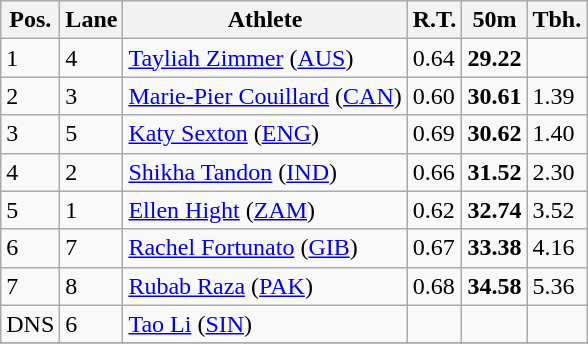<table class="wikitable">
<tr>
<th>Pos.</th>
<th>Lane</th>
<th>Athlete</th>
<th>R.T.</th>
<th>50m</th>
<th>Tbh.</th>
</tr>
<tr>
<td>1</td>
<td>4</td>
<td> <a href='#'>Tayliah Zimmer</a> (<a href='#'>AUS</a>)</td>
<td>0.64</td>
<td><strong>29.22</strong></td>
<td> </td>
</tr>
<tr>
<td>2</td>
<td>3</td>
<td> <a href='#'>Marie-Pier Couillard</a> (<a href='#'>CAN</a>)</td>
<td>0.60</td>
<td><strong>30.61</strong></td>
<td>1.39</td>
</tr>
<tr>
<td>3</td>
<td>5</td>
<td> <a href='#'>Katy Sexton</a> (<a href='#'>ENG</a>)</td>
<td>0.69</td>
<td><strong>30.62</strong></td>
<td>1.40</td>
</tr>
<tr>
<td>4</td>
<td>2</td>
<td> <a href='#'>Shikha Tandon</a> (<a href='#'>IND</a>)</td>
<td>0.66</td>
<td><strong>31.52</strong></td>
<td>2.30</td>
</tr>
<tr>
<td>5</td>
<td>1</td>
<td> <a href='#'>Ellen Hight</a> (<a href='#'>ZAM</a>)</td>
<td>0.62</td>
<td><strong>32.74</strong></td>
<td>3.52</td>
</tr>
<tr>
<td>6</td>
<td>7</td>
<td> <a href='#'>Rachel Fortunato</a> (<a href='#'>GIB</a>)</td>
<td>0.67</td>
<td><strong>33.38</strong></td>
<td>4.16</td>
</tr>
<tr>
<td>7</td>
<td>8</td>
<td> <a href='#'>Rubab Raza</a> (<a href='#'>PAK</a>)</td>
<td>0.68</td>
<td><strong>34.58</strong></td>
<td>5.36</td>
</tr>
<tr>
<td>DNS</td>
<td>6</td>
<td> <a href='#'>Tao Li</a> (<a href='#'>SIN</a>)</td>
<td> </td>
<td><strong> </strong></td>
<td> </td>
</tr>
<tr>
</tr>
</table>
